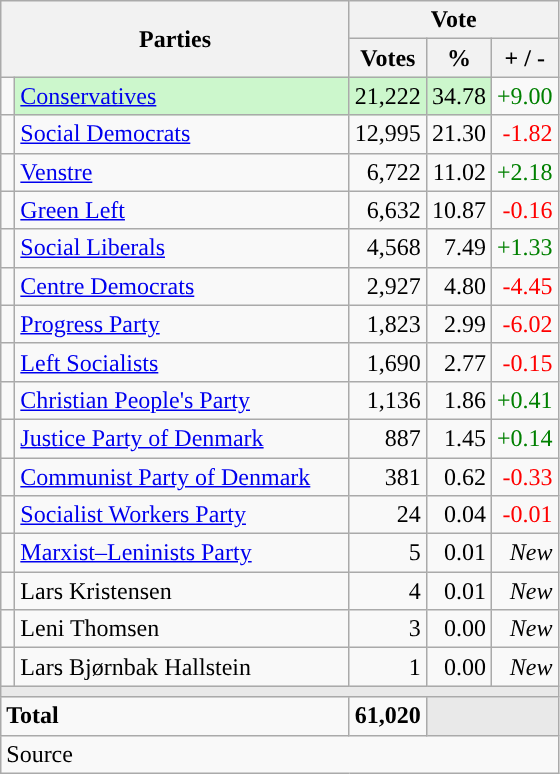<table class="wikitable" style="text-align:right;">
<tr>
<th style="text-align:centre;" rowspan="2" colspan="2" width="225">Parties</th>
<th colspan="3">Vote</th>
</tr>
<tr>
<th width="15">Votes</th>
<th width="15">%</th>
<th width="15">+ / -</th>
</tr>
<tr>
<td width="2" style="color:inherit;background:"></td>
<td bgcolor=#ccf7cc  align="left"><a href='#'>Conservatives</a></td>
<td bgcolor=#ccf7cc>21,222</td>
<td bgcolor=#ccf7cc>34.78</td>
<td style=color:green;>+9.00</td>
</tr>
<tr>
<td width="2" style="color:inherit;background:"></td>
<td align="left"><a href='#'>Social Democrats</a></td>
<td>12,995</td>
<td>21.30</td>
<td style=color:red;>-1.82</td>
</tr>
<tr>
<td width="2" style="color:inherit;background:"></td>
<td align="left"><a href='#'>Venstre</a></td>
<td>6,722</td>
<td>11.02</td>
<td style=color:green;>+2.18</td>
</tr>
<tr>
<td width="2" style="color:inherit;background:"></td>
<td align="left"><a href='#'>Green Left</a></td>
<td>6,632</td>
<td>10.87</td>
<td style=color:red;>-0.16</td>
</tr>
<tr>
<td width="2" style="color:inherit;background:"></td>
<td align="left"><a href='#'>Social Liberals</a></td>
<td>4,568</td>
<td>7.49</td>
<td style=color:green;>+1.33</td>
</tr>
<tr>
<td width="2" style="color:inherit;background:"></td>
<td align="left"><a href='#'>Centre Democrats</a></td>
<td>2,927</td>
<td>4.80</td>
<td style=color:red;>-4.45</td>
</tr>
<tr>
<td width="2" style="color:inherit;background:"></td>
<td align="left"><a href='#'>Progress Party</a></td>
<td>1,823</td>
<td>2.99</td>
<td style=color:red;>-6.02</td>
</tr>
<tr>
<td width="2" style="color:inherit;background:"></td>
<td align="left"><a href='#'>Left Socialists</a></td>
<td>1,690</td>
<td>2.77</td>
<td style=color:red;>-0.15</td>
</tr>
<tr>
<td width="2" style="color:inherit;background:"></td>
<td align="left"><a href='#'>Christian People's Party</a></td>
<td>1,136</td>
<td>1.86</td>
<td style=color:green;>+0.41</td>
</tr>
<tr>
<td width="2" style="color:inherit;background:"></td>
<td align="left"><a href='#'>Justice Party of Denmark</a></td>
<td>887</td>
<td>1.45</td>
<td style=color:green;>+0.14</td>
</tr>
<tr>
<td width="2" style="color:inherit;background:"></td>
<td align="left"><a href='#'>Communist Party of Denmark</a></td>
<td>381</td>
<td>0.62</td>
<td style=color:red;>-0.33</td>
</tr>
<tr>
<td width="2" style="color:inherit;background:"></td>
<td align="left"><a href='#'>Socialist Workers Party</a></td>
<td>24</td>
<td>0.04</td>
<td style=color:red;>-0.01</td>
</tr>
<tr>
<td width="2" style="color:inherit;background:"></td>
<td align="left"><a href='#'>Marxist–Leninists Party</a></td>
<td>5</td>
<td>0.01</td>
<td><em>New</em></td>
</tr>
<tr>
<td width="2" style="color:inherit;background:"></td>
<td align="left">Lars Kristensen</td>
<td>4</td>
<td>0.01</td>
<td><em>New</em></td>
</tr>
<tr>
<td width="2" style="color:inherit;background:"></td>
<td align="left">Leni Thomsen</td>
<td>3</td>
<td>0.00</td>
<td><em>New</em></td>
</tr>
<tr>
<td width="2" style="color:inherit;background:"></td>
<td align="left">Lars Bjørnbak Hallstein</td>
<td>1</td>
<td>0.00</td>
<td><em>New</em></td>
</tr>
<tr>
<td colspan="7" bgcolor="#E9E9E9"></td>
</tr>
<tr>
<td align="left" colspan="2"><strong>Total</strong></td>
<td><strong>61,020</strong></td>
<td bgcolor="#E9E9E9" colspan="2"></td>
</tr>
<tr>
<td align="left" colspan="6">Source</td>
</tr>
</table>
